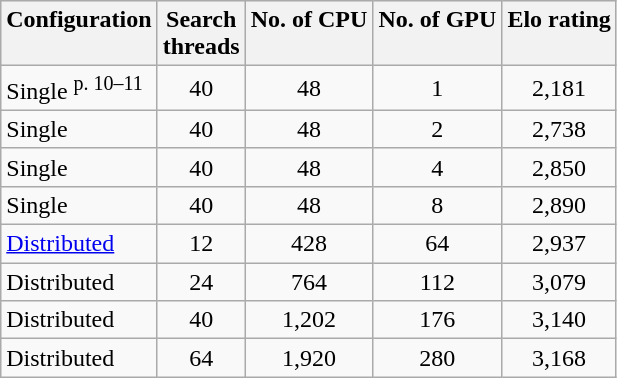<table class="wikitable sortable" style="text-align:center">
<tr style="background:#ececec; vertical-align:top;">
<th>Configuration</th>
<th>Search<br>threads</th>
<th>No. of CPU</th>
<th>No. of GPU</th>
<th>Elo rating</th>
</tr>
<tr>
<td align=left>Single <sup>p. 10–11</sup></td>
<td>40</td>
<td>48</td>
<td>1</td>
<td>2,181</td>
</tr>
<tr>
<td align=left>Single</td>
<td>40</td>
<td>48</td>
<td>2</td>
<td>2,738</td>
</tr>
<tr>
<td align=left>Single</td>
<td>40</td>
<td>48</td>
<td>4</td>
<td>2,850</td>
</tr>
<tr>
<td align=left>Single</td>
<td>40</td>
<td>48</td>
<td>8</td>
<td>2,890</td>
</tr>
<tr>
<td align=left><a href='#'>Distributed</a></td>
<td>12</td>
<td>428</td>
<td>64</td>
<td>2,937</td>
</tr>
<tr>
<td align=left>Distributed</td>
<td>24</td>
<td>764</td>
<td>112</td>
<td>3,079</td>
</tr>
<tr>
<td align=left>Distributed</td>
<td>40</td>
<td>1,202</td>
<td>176</td>
<td>3,140</td>
</tr>
<tr>
<td align=left>Distributed</td>
<td>64</td>
<td>1,920</td>
<td>280</td>
<td>3,168</td>
</tr>
</table>
